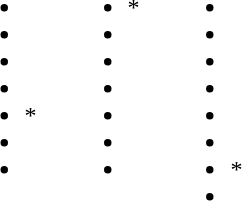<table>
<tr>
<td style="vertical-align:top; width:25%;"><br><ul><li></li><li></li><li></li><li></li><li>*</li><li></li><li></li></ul></td>
<td style="vertical-align:top; width:25%;"><br><ul><li>*</li><li></li><li></li><li></li><li></li><li></li><li></li></ul></td>
<td style="vertical-align:top; width:25%;"><br><ul><li></li><li></li><li></li><li></li><li></li><li></li><li>*</li><li></li></ul></td>
</tr>
</table>
